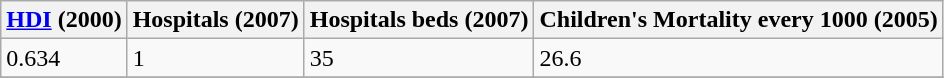<table class="wikitable" border="1">
<tr>
<th><a href='#'>HDI</a> (2000)</th>
<th>Hospitals (2007)</th>
<th>Hospitals beds (2007)</th>
<th>Children's Mortality every 1000 (2005)</th>
</tr>
<tr>
<td>0.634</td>
<td>1</td>
<td>35</td>
<td>26.6</td>
</tr>
<tr>
</tr>
</table>
